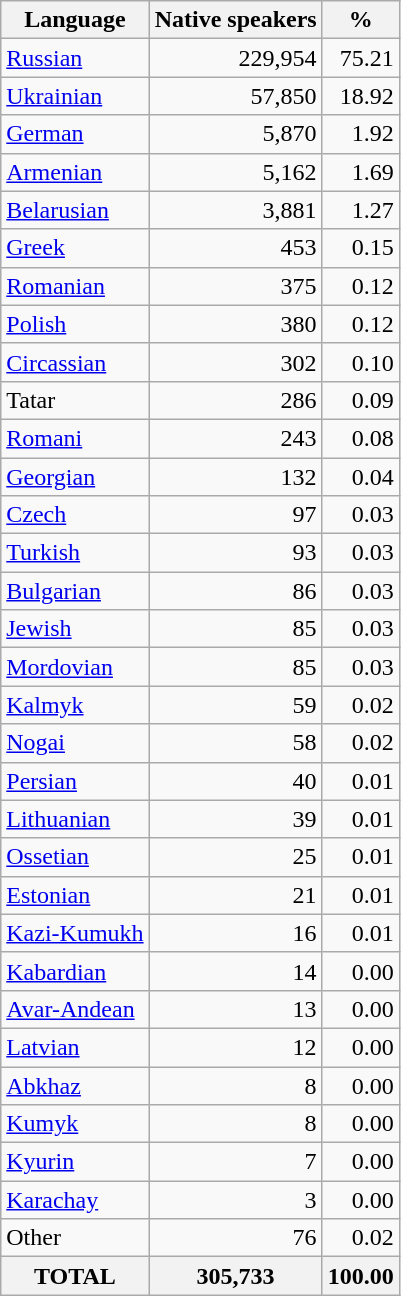<table class="wikitable sortable">
<tr>
<th>Language</th>
<th>Native speakers</th>
<th>%</th>
</tr>
<tr>
<td><a href='#'>Russian</a></td>
<td align="right">229,954</td>
<td align="right">75.21</td>
</tr>
<tr>
<td><a href='#'>Ukrainian</a></td>
<td align="right">57,850</td>
<td align="right">18.92</td>
</tr>
<tr>
<td><a href='#'>German</a></td>
<td align="right">5,870</td>
<td align="right">1.92</td>
</tr>
<tr>
<td><a href='#'>Armenian</a></td>
<td align="right">5,162</td>
<td align="right">1.69</td>
</tr>
<tr>
<td><a href='#'>Belarusian</a></td>
<td align="right">3,881</td>
<td align="right">1.27</td>
</tr>
<tr>
<td><a href='#'>Greek</a></td>
<td align="right">453</td>
<td align="right">0.15</td>
</tr>
<tr>
<td><a href='#'>Romanian</a></td>
<td align="right">375</td>
<td align="right">0.12</td>
</tr>
<tr>
<td><a href='#'>Polish</a></td>
<td align="right">380</td>
<td align="right">0.12</td>
</tr>
<tr>
<td><a href='#'>Circassian</a></td>
<td align="right">302</td>
<td align="right">0.10</td>
</tr>
<tr>
<td>Tatar</td>
<td align="right">286</td>
<td align="right">0.09</td>
</tr>
<tr>
<td><a href='#'>Romani</a></td>
<td align="right">243</td>
<td align="right">0.08</td>
</tr>
<tr>
<td><a href='#'>Georgian</a></td>
<td align="right">132</td>
<td align="right">0.04</td>
</tr>
<tr>
<td><a href='#'>Czech</a></td>
<td align="right">97</td>
<td align="right">0.03</td>
</tr>
<tr>
<td><a href='#'>Turkish</a></td>
<td align="right">93</td>
<td align="right">0.03</td>
</tr>
<tr>
<td><a href='#'>Bulgarian</a></td>
<td align="right">86</td>
<td align="right">0.03</td>
</tr>
<tr>
<td><a href='#'>Jewish</a></td>
<td align="right">85</td>
<td align="right">0.03</td>
</tr>
<tr>
<td><a href='#'>Mordovian</a></td>
<td align="right">85</td>
<td align="right">0.03</td>
</tr>
<tr>
<td><a href='#'>Kalmyk</a></td>
<td align="right">59</td>
<td align="right">0.02</td>
</tr>
<tr>
<td><a href='#'>Nogai</a></td>
<td align="right">58</td>
<td align="right">0.02</td>
</tr>
<tr>
<td><a href='#'>Persian</a></td>
<td align="right">40</td>
<td align="right">0.01</td>
</tr>
<tr>
<td><a href='#'>Lithuanian</a></td>
<td align="right">39</td>
<td align="right">0.01</td>
</tr>
<tr>
<td><a href='#'>Ossetian</a></td>
<td align="right">25</td>
<td align="right">0.01</td>
</tr>
<tr>
<td><a href='#'>Estonian</a></td>
<td align="right">21</td>
<td align="right">0.01</td>
</tr>
<tr>
<td><a href='#'>Kazi-Kumukh</a></td>
<td align="right">16</td>
<td align="right">0.01</td>
</tr>
<tr>
<td><a href='#'>Kabardian</a></td>
<td align="right">14</td>
<td align="right">0.00</td>
</tr>
<tr>
<td><a href='#'>Avar-Andean</a></td>
<td align="right">13</td>
<td align="right">0.00</td>
</tr>
<tr>
<td><a href='#'>Latvian</a></td>
<td align="right">12</td>
<td align="right">0.00</td>
</tr>
<tr>
<td><a href='#'>Abkhaz</a></td>
<td align="right">8</td>
<td align="right">0.00</td>
</tr>
<tr>
<td><a href='#'>Kumyk</a></td>
<td align="right">8</td>
<td align="right">0.00</td>
</tr>
<tr>
<td><a href='#'>Kyurin</a></td>
<td align="right">7</td>
<td align="right">0.00</td>
</tr>
<tr>
<td><a href='#'>Karachay</a></td>
<td align="right">3</td>
<td align="right">0.00</td>
</tr>
<tr>
<td>Other</td>
<td align="right">76</td>
<td align="right">0.02</td>
</tr>
<tr>
<th>TOTAL</th>
<th>305,733</th>
<th>100.00</th>
</tr>
</table>
